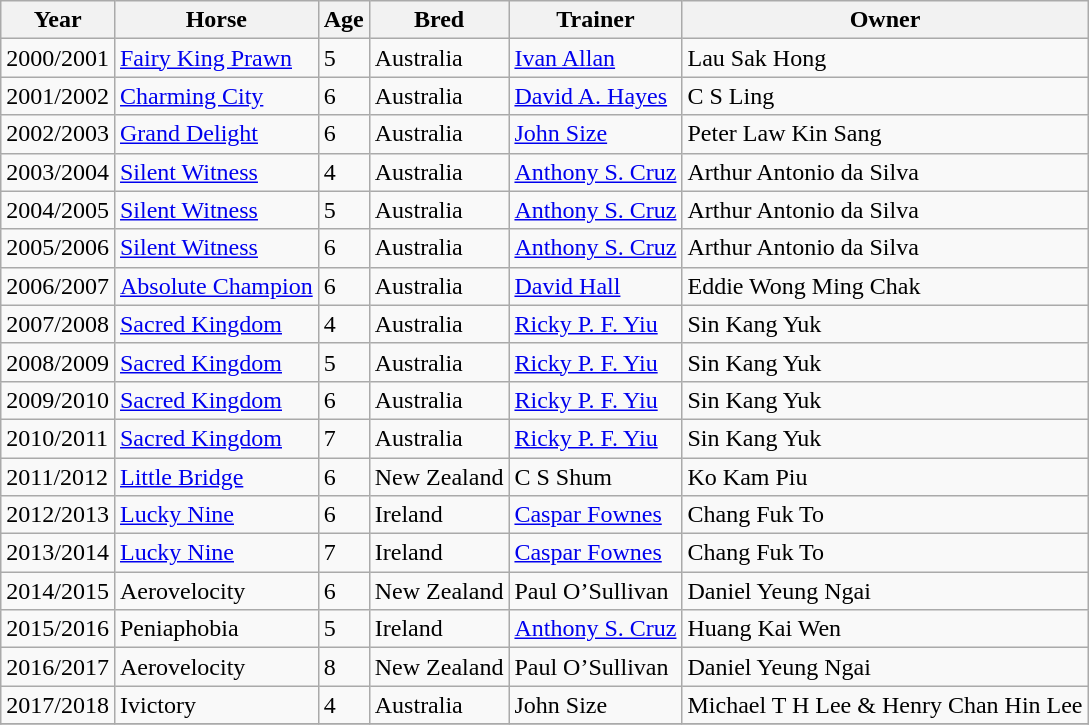<table class = "wikitable sortable">
<tr>
<th>Year</th>
<th>Horse</th>
<th>Age</th>
<th>Bred</th>
<th>Trainer</th>
<th>Owner</th>
</tr>
<tr>
<td>2000/2001</td>
<td><a href='#'>Fairy King Prawn</a></td>
<td>5</td>
<td>Australia</td>
<td><a href='#'>Ivan Allan</a></td>
<td>Lau Sak Hong</td>
</tr>
<tr>
<td>2001/2002</td>
<td><a href='#'>Charming City</a></td>
<td>6</td>
<td>Australia</td>
<td><a href='#'>David A. Hayes</a></td>
<td>C S Ling</td>
</tr>
<tr>
<td>2002/2003</td>
<td><a href='#'>Grand Delight</a></td>
<td>6</td>
<td>Australia</td>
<td><a href='#'>John Size</a></td>
<td>Peter Law Kin Sang</td>
</tr>
<tr>
<td>2003/2004</td>
<td><a href='#'>Silent Witness</a></td>
<td>4</td>
<td>Australia</td>
<td><a href='#'>Anthony S. Cruz</a></td>
<td>Arthur Antonio da Silva</td>
</tr>
<tr>
<td>2004/2005</td>
<td><a href='#'>Silent Witness</a></td>
<td>5</td>
<td>Australia</td>
<td><a href='#'>Anthony S. Cruz</a></td>
<td>Arthur Antonio da Silva</td>
</tr>
<tr>
<td>2005/2006</td>
<td><a href='#'>Silent Witness</a></td>
<td>6</td>
<td>Australia</td>
<td><a href='#'>Anthony S. Cruz</a></td>
<td>Arthur Antonio da Silva</td>
</tr>
<tr>
<td>2006/2007</td>
<td><a href='#'>Absolute Champion</a></td>
<td>6</td>
<td>Australia</td>
<td><a href='#'>David Hall</a></td>
<td>Eddie Wong Ming Chak</td>
</tr>
<tr>
<td>2007/2008</td>
<td><a href='#'>Sacred Kingdom</a></td>
<td>4</td>
<td>Australia</td>
<td><a href='#'>Ricky P. F. Yiu</a></td>
<td>Sin Kang Yuk</td>
</tr>
<tr>
<td>2008/2009</td>
<td><a href='#'>Sacred Kingdom</a></td>
<td>5</td>
<td>Australia</td>
<td><a href='#'>Ricky P. F. Yiu</a></td>
<td>Sin Kang Yuk</td>
</tr>
<tr>
<td>2009/2010</td>
<td><a href='#'>Sacred Kingdom</a></td>
<td>6</td>
<td>Australia</td>
<td><a href='#'>Ricky P. F. Yiu</a></td>
<td>Sin Kang Yuk</td>
</tr>
<tr>
<td>2010/2011</td>
<td><a href='#'>Sacred Kingdom</a></td>
<td>7</td>
<td>Australia</td>
<td><a href='#'>Ricky P. F. Yiu</a></td>
<td>Sin Kang Yuk</td>
</tr>
<tr>
<td>2011/2012</td>
<td><a href='#'>Little Bridge</a></td>
<td>6</td>
<td>New Zealand</td>
<td>C S Shum</td>
<td>Ko Kam Piu</td>
</tr>
<tr>
<td>2012/2013</td>
<td><a href='#'>Lucky Nine</a></td>
<td>6</td>
<td>Ireland</td>
<td><a href='#'>Caspar Fownes</a></td>
<td>Chang Fuk To</td>
</tr>
<tr>
<td>2013/2014</td>
<td><a href='#'>Lucky Nine</a></td>
<td>7</td>
<td>Ireland</td>
<td><a href='#'>Caspar Fownes</a></td>
<td>Chang Fuk To</td>
</tr>
<tr>
<td>2014/2015</td>
<td>Aerovelocity</td>
<td>6</td>
<td>New Zealand</td>
<td>Paul O’Sullivan</td>
<td>Daniel Yeung Ngai</td>
</tr>
<tr>
<td>2015/2016</td>
<td>Peniaphobia</td>
<td>5</td>
<td>Ireland</td>
<td><a href='#'>Anthony S. Cruz</a></td>
<td>Huang Kai Wen</td>
</tr>
<tr>
<td>2016/2017</td>
<td>Aerovelocity</td>
<td>8</td>
<td>New Zealand</td>
<td>Paul O’Sullivan</td>
<td>Daniel Yeung Ngai</td>
</tr>
<tr>
<td>2017/2018</td>
<td>Ivictory</td>
<td>4</td>
<td>Australia</td>
<td>John Size</td>
<td>Michael T H Lee & Henry Chan Hin Lee</td>
</tr>
<tr>
</tr>
</table>
